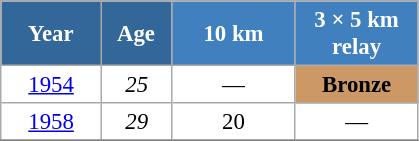<table class="wikitable" style="font-size:95%; text-align:center; border:grey solid 1px; border-collapse:collapse; background:#ffffff;">
<tr>
<th style="background-color:#369; color:white; width:60px;"> Year </th>
<th style="background-color:#369; color:white; width:40px;"> Age </th>
<th style="background-color:#4180be; color:white; width:75px;"> 10 km </th>
<th style="background-color:#4180be; color:white; width:75px;"> 3 × 5 km <br> relay </th>
</tr>
<tr>
<td><a href='#'>1954</a></td>
<td><em>25</em></td>
<td>—</td>
<td bgcolor="cc9966"><strong>Bronze</strong></td>
</tr>
<tr>
<td><a href='#'>1958</a></td>
<td><em>29</em></td>
<td>20</td>
<td>—</td>
</tr>
<tr>
</tr>
</table>
